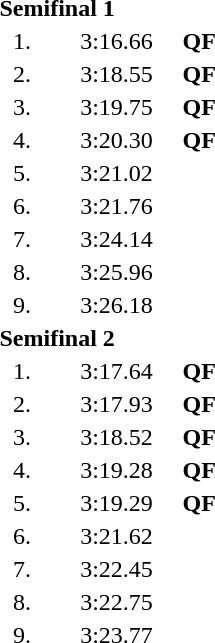<table style="text-align:center">
<tr>
<td colspan=4 align=left><strong>Semifinal 1</strong></td>
</tr>
<tr>
<td width=30>1.</td>
<td align=left></td>
<td width=80>3:16.66</td>
<td><strong>QF</strong></td>
</tr>
<tr>
<td>2.</td>
<td align=left></td>
<td>3:18.55</td>
<td><strong>QF</strong></td>
</tr>
<tr>
<td>3.</td>
<td align=left></td>
<td>3:19.75</td>
<td><strong>QF</strong></td>
</tr>
<tr>
<td>4.</td>
<td align=left></td>
<td>3:20.30</td>
<td><strong>QF</strong></td>
</tr>
<tr>
<td>5.</td>
<td align=left></td>
<td>3:21.02</td>
<td></td>
</tr>
<tr>
<td>6.</td>
<td align=left></td>
<td>3:21.76</td>
<td></td>
</tr>
<tr>
<td>7.</td>
<td align=left></td>
<td>3:24.14</td>
<td></td>
</tr>
<tr>
<td>8.</td>
<td align=left></td>
<td>3:25.96</td>
<td></td>
</tr>
<tr>
<td>9.</td>
<td align=left></td>
<td>3:26.18</td>
<td></td>
</tr>
<tr>
<td colspan=4 align=left><strong>Semifinal 2</strong></td>
</tr>
<tr>
<td>1.</td>
<td align=left></td>
<td>3:17.64</td>
<td><strong>QF</strong></td>
</tr>
<tr>
<td>2.</td>
<td align=left></td>
<td>3:17.93</td>
<td><strong>QF</strong></td>
</tr>
<tr>
<td>3.</td>
<td align=left></td>
<td>3:18.52</td>
<td><strong>QF</strong></td>
</tr>
<tr>
<td>4.</td>
<td align=left></td>
<td>3:19.28</td>
<td><strong>QF</strong></td>
</tr>
<tr>
<td>5.</td>
<td align=left></td>
<td>3:19.29</td>
<td><strong>QF</strong></td>
</tr>
<tr>
<td>6.</td>
<td align=left></td>
<td>3:21.62</td>
<td></td>
</tr>
<tr>
<td>7.</td>
<td align=left></td>
<td>3:22.45</td>
<td></td>
</tr>
<tr>
<td>8.</td>
<td align=left></td>
<td>3:22.75</td>
<td></td>
</tr>
<tr>
<td>9.</td>
<td align=left></td>
<td>3:23.77</td>
<td></td>
</tr>
</table>
